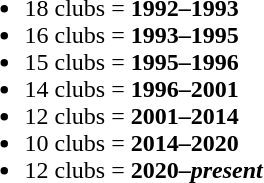<table>
<tr>
<td width="20"> </td>
<td valign="top"><br><ul><li>18 clubs = <strong>1992–1993</strong></li><li>16 clubs = <strong>1993–1995</strong></li><li>15 clubs = <strong>1995–1996</strong></li><li>14 clubs = <strong>1996–2001</strong></li><li>12 clubs = <strong>2001–2014</strong></li><li>10 clubs = <strong>2014–2020</strong></li><li>12 clubs = <strong>2020–<em>present<strong><em></li></ul></td>
</tr>
</table>
